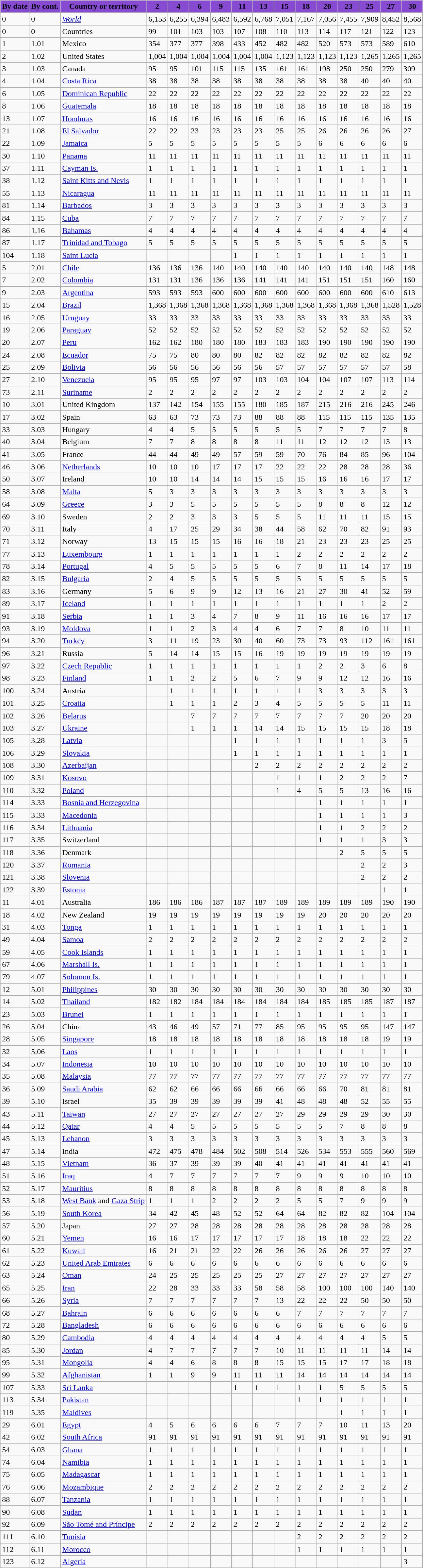<table class="wikitable sortable" align="center">
<tr>
<th style="background:#874bd1">By date</th>
<th style="background:#874bd1">By cont.</th>
<th style="background:#874bd1">Country or territory</th>
<th style="background:#874bd1">2</th>
<th style="background:#874bd1">4</th>
<th style="background:#874bd1">6</th>
<th style="background:#874bd1">9</th>
<th style="background:#874bd1">11</th>
<th style="background:#874bd1">13</th>
<th style="background:#874bd1">15</th>
<th style="background:#874bd1">18</th>
<th style="background:#874bd1">20</th>
<th style="background:#874bd1">23</th>
<th style="background:#874bd1">25</th>
<th style="background:#874bd1">27</th>
<th style="background:#874bd1">30</th>
</tr>
<tr>
<td>0</td>
<td>0</td>
<td> <em><a href='#'>World</a></em></td>
<td>6,153</td>
<td>6,255</td>
<td>6,394</td>
<td>6,483</td>
<td>6,592</td>
<td>6,768</td>
<td>7,051</td>
<td>7,167</td>
<td>7,056</td>
<td>7,455</td>
<td>7,909</td>
<td>8,452</td>
<td>8,568</td>
</tr>
<tr>
<td>0</td>
<td>0</td>
<td>Countries</td>
<td>99</td>
<td>101</td>
<td>103</td>
<td>103</td>
<td>107</td>
<td>108</td>
<td>110</td>
<td>113</td>
<td>114</td>
<td>117</td>
<td>121</td>
<td>122</td>
<td>123</td>
</tr>
<tr>
<td>1</td>
<td>1.01</td>
<td> Mexico</td>
<td>354</td>
<td>377</td>
<td>377</td>
<td>398</td>
<td>433</td>
<td>452</td>
<td>482</td>
<td>482</td>
<td>520</td>
<td>573</td>
<td>573</td>
<td>589</td>
<td>610</td>
</tr>
<tr>
<td>2</td>
<td>1.02</td>
<td> United States</td>
<td>1,004</td>
<td>1,004</td>
<td>1,004</td>
<td>1,004</td>
<td>1,004</td>
<td>1,004</td>
<td>1,123</td>
<td>1,123</td>
<td>1,123</td>
<td>1,123</td>
<td>1,265</td>
<td>1,265</td>
<td>1,265</td>
</tr>
<tr>
<td>3</td>
<td>1.03</td>
<td> Canada</td>
<td>95</td>
<td>95</td>
<td>101</td>
<td>115</td>
<td>115</td>
<td>135</td>
<td>161</td>
<td>161</td>
<td>198</td>
<td>250</td>
<td>250</td>
<td>279</td>
<td>309</td>
</tr>
<tr>
<td>4</td>
<td>1.04</td>
<td> <a href='#'>Costa Rica</a></td>
<td>38</td>
<td>38</td>
<td>38</td>
<td>38</td>
<td>38</td>
<td>38</td>
<td>38</td>
<td>38</td>
<td>38</td>
<td>38</td>
<td>40</td>
<td>40</td>
<td>40</td>
</tr>
<tr>
<td>6</td>
<td>1.05</td>
<td> <a href='#'>Dominican Republic</a></td>
<td>22</td>
<td>22</td>
<td>22</td>
<td>22</td>
<td>22</td>
<td>22</td>
<td>22</td>
<td>22</td>
<td>22</td>
<td>22</td>
<td>22</td>
<td>22</td>
<td>22</td>
</tr>
<tr>
<td>8</td>
<td>1.06</td>
<td> <a href='#'>Guatemala</a></td>
<td>18</td>
<td>18</td>
<td>18</td>
<td>18</td>
<td>18</td>
<td>18</td>
<td>18</td>
<td>18</td>
<td>18</td>
<td>18</td>
<td>18</td>
<td>18</td>
<td>18</td>
</tr>
<tr>
<td>13</td>
<td>1.07</td>
<td> <a href='#'>Honduras</a></td>
<td>16</td>
<td>16</td>
<td>16</td>
<td>16</td>
<td>16</td>
<td>16</td>
<td>16</td>
<td>16</td>
<td>16</td>
<td>16</td>
<td>16</td>
<td>16</td>
<td>16</td>
</tr>
<tr>
<td>21</td>
<td>1.08</td>
<td> <a href='#'>El Salvador</a></td>
<td>22</td>
<td>22</td>
<td>23</td>
<td>23</td>
<td>23</td>
<td>23</td>
<td>25</td>
<td>25</td>
<td>26</td>
<td>26</td>
<td>26</td>
<td>26</td>
<td>27</td>
</tr>
<tr>
<td>22</td>
<td>1.09</td>
<td> <a href='#'>Jamaica</a></td>
<td>5</td>
<td>5</td>
<td>5</td>
<td>5</td>
<td>5</td>
<td>5</td>
<td>5</td>
<td>5</td>
<td>6</td>
<td>6</td>
<td>6</td>
<td>6</td>
<td>6</td>
</tr>
<tr>
<td>30</td>
<td>1.10</td>
<td> <a href='#'>Panama</a></td>
<td>11</td>
<td>11</td>
<td>11</td>
<td>11</td>
<td>11</td>
<td>11</td>
<td>11</td>
<td>11</td>
<td>11</td>
<td>11</td>
<td>11</td>
<td>11</td>
<td>11</td>
</tr>
<tr>
<td>37</td>
<td>1.11</td>
<td> <a href='#'>Cayman Is.</a></td>
<td>1</td>
<td>1</td>
<td>1</td>
<td>1</td>
<td>1</td>
<td>1</td>
<td>1</td>
<td>1</td>
<td>1</td>
<td>1</td>
<td>1</td>
<td>1</td>
<td>1</td>
</tr>
<tr>
<td>38</td>
<td>1.12</td>
<td> <a href='#'>Saint Kitts and Nevis</a></td>
<td>1</td>
<td>1</td>
<td>1</td>
<td>1</td>
<td>1</td>
<td>1</td>
<td>1</td>
<td>1</td>
<td>1</td>
<td>1</td>
<td>1</td>
<td>1</td>
<td>1</td>
</tr>
<tr>
<td>55</td>
<td>1.13</td>
<td> <a href='#'>Nicaragua</a></td>
<td>11</td>
<td>11</td>
<td>11</td>
<td>11</td>
<td>11</td>
<td>11</td>
<td>11</td>
<td>11</td>
<td>11</td>
<td>11</td>
<td>11</td>
<td>11</td>
<td>11</td>
</tr>
<tr>
<td>81</td>
<td>1.14</td>
<td> <a href='#'>Barbados</a></td>
<td>3</td>
<td>3</td>
<td>3</td>
<td>3</td>
<td>3</td>
<td>3</td>
<td>3</td>
<td>3</td>
<td>3</td>
<td>3</td>
<td>3</td>
<td>3</td>
<td>3</td>
</tr>
<tr>
<td>84</td>
<td>1.15</td>
<td> <a href='#'>Cuba</a></td>
<td>7</td>
<td>7</td>
<td>7</td>
<td>7</td>
<td>7</td>
<td>7</td>
<td>7</td>
<td>7</td>
<td>7</td>
<td>7</td>
<td>7</td>
<td>7</td>
<td>7</td>
</tr>
<tr>
<td>86</td>
<td>1.16</td>
<td> <a href='#'>Bahamas</a></td>
<td>4</td>
<td>4</td>
<td>4</td>
<td>4</td>
<td>4</td>
<td>4</td>
<td>4</td>
<td>4</td>
<td>4</td>
<td>4</td>
<td>4</td>
<td>4</td>
<td>4</td>
</tr>
<tr>
<td>87</td>
<td>1.17</td>
<td> <a href='#'>Trinidad and Tobago</a></td>
<td>5</td>
<td>5</td>
<td>5</td>
<td>5</td>
<td>5</td>
<td>5</td>
<td>5</td>
<td>5</td>
<td>5</td>
<td>5</td>
<td>5</td>
<td>5</td>
<td>5</td>
</tr>
<tr>
<td>104</td>
<td>1.18</td>
<td> <a href='#'>Saint Lucia</a></td>
<td></td>
<td></td>
<td></td>
<td></td>
<td>1</td>
<td>1</td>
<td>1</td>
<td>1</td>
<td>1</td>
<td>1</td>
<td>1</td>
<td>1</td>
<td>1</td>
</tr>
<tr>
<td>5</td>
<td>2.01</td>
<td> <a href='#'>Chile</a></td>
<td>136</td>
<td>136</td>
<td>136</td>
<td>140</td>
<td>140</td>
<td>140</td>
<td>140</td>
<td>140</td>
<td>140</td>
<td>140</td>
<td>140</td>
<td>148</td>
<td>148</td>
</tr>
<tr>
<td>7</td>
<td>2.02</td>
<td> <a href='#'>Colombia</a></td>
<td>131</td>
<td>131</td>
<td>136</td>
<td>136</td>
<td>136</td>
<td>141</td>
<td>141</td>
<td>141</td>
<td>151</td>
<td>151</td>
<td>151</td>
<td>160</td>
<td>160</td>
</tr>
<tr>
<td>9</td>
<td>2.03</td>
<td> <a href='#'>Argentina</a></td>
<td>593</td>
<td>593</td>
<td>593</td>
<td>600</td>
<td>600</td>
<td>600</td>
<td>600</td>
<td>600</td>
<td>600</td>
<td>600</td>
<td>600</td>
<td>610</td>
<td>613</td>
</tr>
<tr>
<td>15</td>
<td>2.04</td>
<td> <a href='#'>Brazil</a></td>
<td>1,368</td>
<td>1,368</td>
<td>1,368</td>
<td>1,368</td>
<td>1,368</td>
<td>1,368</td>
<td>1,368</td>
<td>1,368</td>
<td>1,368</td>
<td>1,368</td>
<td>1,368</td>
<td>1,528</td>
<td>1,528</td>
</tr>
<tr>
<td>16</td>
<td>2.05</td>
<td> <a href='#'>Uruguay</a></td>
<td>33</td>
<td>33</td>
<td>33</td>
<td>33</td>
<td>33</td>
<td>33</td>
<td>33</td>
<td>33</td>
<td>33</td>
<td>33</td>
<td>33</td>
<td>33</td>
<td>33</td>
</tr>
<tr>
<td>19</td>
<td>2.06</td>
<td> <a href='#'>Paraguay</a></td>
<td>52</td>
<td>52</td>
<td>52</td>
<td>52</td>
<td>52</td>
<td>52</td>
<td>52</td>
<td>52</td>
<td>52</td>
<td>52</td>
<td>52</td>
<td>52</td>
<td>52</td>
</tr>
<tr>
<td>20</td>
<td>2.07</td>
<td> <a href='#'>Peru</a></td>
<td>162</td>
<td>162</td>
<td>180</td>
<td>180</td>
<td>180</td>
<td>183</td>
<td>183</td>
<td>183</td>
<td>190</td>
<td>190</td>
<td>190</td>
<td>190</td>
<td>190</td>
</tr>
<tr>
<td>24</td>
<td>2.08</td>
<td> <a href='#'>Ecuador</a></td>
<td>75</td>
<td>75</td>
<td>80</td>
<td>80</td>
<td>80</td>
<td>82</td>
<td>82</td>
<td>82</td>
<td>82</td>
<td>82</td>
<td>82</td>
<td>82</td>
<td>82</td>
</tr>
<tr>
<td>25</td>
<td>2.09</td>
<td> <a href='#'>Bolivia</a></td>
<td>56</td>
<td>56</td>
<td>56</td>
<td>56</td>
<td>56</td>
<td>56</td>
<td>57</td>
<td>57</td>
<td>57</td>
<td>57</td>
<td>57</td>
<td>57</td>
<td>58</td>
</tr>
<tr>
<td>27</td>
<td>2.10</td>
<td> <a href='#'>Venezuela</a></td>
<td>95</td>
<td>95</td>
<td>95</td>
<td>97</td>
<td>97</td>
<td>103</td>
<td>103</td>
<td>104</td>
<td>104</td>
<td>107</td>
<td>107</td>
<td>113</td>
<td>114</td>
</tr>
<tr>
<td>73</td>
<td>2.11</td>
<td> <a href='#'>Suriname</a></td>
<td>2</td>
<td>2</td>
<td>2</td>
<td>2</td>
<td>2</td>
<td>2</td>
<td>2</td>
<td>2</td>
<td>2</td>
<td>2</td>
<td>2</td>
<td>2</td>
<td>2</td>
</tr>
<tr>
<td>10</td>
<td>3.01</td>
<td> United Kingdom</td>
<td>137</td>
<td>142</td>
<td>154</td>
<td>155</td>
<td>155</td>
<td>180</td>
<td>185</td>
<td>187</td>
<td>215</td>
<td>216</td>
<td>216</td>
<td>245</td>
<td>246</td>
</tr>
<tr>
<td>17</td>
<td>3.02</td>
<td> Spain</td>
<td>63</td>
<td>63</td>
<td>73</td>
<td>73</td>
<td>73</td>
<td>88</td>
<td>88</td>
<td>88</td>
<td>115</td>
<td>115</td>
<td>115</td>
<td>135</td>
<td>135</td>
</tr>
<tr>
<td>33</td>
<td>3.03</td>
<td> Hungary</td>
<td>4</td>
<td>4</td>
<td>5</td>
<td>5</td>
<td>5</td>
<td>5</td>
<td>5</td>
<td>5</td>
<td>7</td>
<td>7</td>
<td>7</td>
<td>7</td>
<td>8</td>
</tr>
<tr>
<td>40</td>
<td>3.04</td>
<td> Belgium</td>
<td>7</td>
<td>7</td>
<td>8</td>
<td>8</td>
<td>8</td>
<td>8</td>
<td>11</td>
<td>11</td>
<td>12</td>
<td>12</td>
<td>12</td>
<td>13</td>
<td>13</td>
</tr>
<tr>
<td>41</td>
<td>3.05</td>
<td> France</td>
<td>44</td>
<td>44</td>
<td>49</td>
<td>49</td>
<td>57</td>
<td>59</td>
<td>59</td>
<td>70</td>
<td>76</td>
<td>84</td>
<td>85</td>
<td>96</td>
<td>104</td>
</tr>
<tr>
<td>46</td>
<td>3.06</td>
<td> <a href='#'>Netherlands</a></td>
<td>10</td>
<td>10</td>
<td>10</td>
<td>17</td>
<td>17</td>
<td>17</td>
<td>22</td>
<td>22</td>
<td>22</td>
<td>28</td>
<td>28</td>
<td>28</td>
<td>36</td>
</tr>
<tr>
<td>50</td>
<td>3.07</td>
<td> Ireland</td>
<td>10</td>
<td>10</td>
<td>14</td>
<td>14</td>
<td>14</td>
<td>15</td>
<td>15</td>
<td>15</td>
<td>16</td>
<td>16</td>
<td>16</td>
<td>17</td>
<td>17</td>
</tr>
<tr>
<td>58</td>
<td>3.08</td>
<td> <a href='#'>Malta</a></td>
<td>5</td>
<td>3</td>
<td>3</td>
<td>3</td>
<td>3</td>
<td>3</td>
<td>3</td>
<td>3</td>
<td>3</td>
<td>3</td>
<td>3</td>
<td>3</td>
<td>3</td>
</tr>
<tr>
<td>64</td>
<td>3.09</td>
<td> <a href='#'>Greece</a></td>
<td>3</td>
<td>3</td>
<td>5</td>
<td>5</td>
<td>5</td>
<td>5</td>
<td>5</td>
<td>5</td>
<td>8</td>
<td>8</td>
<td>8</td>
<td>12</td>
<td>12</td>
</tr>
<tr>
<td>69</td>
<td>3.10</td>
<td> Sweden</td>
<td>2</td>
<td>2</td>
<td>3</td>
<td>3</td>
<td>3</td>
<td>5</td>
<td>5</td>
<td>5</td>
<td>11</td>
<td>11</td>
<td>11</td>
<td>15</td>
<td>15</td>
</tr>
<tr>
<td>70</td>
<td>3.11</td>
<td> Italy</td>
<td>4</td>
<td>17</td>
<td>25</td>
<td>29</td>
<td>34</td>
<td>38</td>
<td>44</td>
<td>58</td>
<td>62</td>
<td>70</td>
<td>82</td>
<td>91</td>
<td>93</td>
</tr>
<tr>
<td>71</td>
<td>3.12</td>
<td> Norway</td>
<td>13</td>
<td>15</td>
<td>15</td>
<td>15</td>
<td>16</td>
<td>16</td>
<td>18</td>
<td>21</td>
<td>23</td>
<td>23</td>
<td>23</td>
<td>25</td>
<td>25</td>
</tr>
<tr>
<td>77</td>
<td>3.13</td>
<td> <a href='#'>Luxembourg</a></td>
<td>1</td>
<td>1</td>
<td>1</td>
<td>1</td>
<td>1</td>
<td>1</td>
<td>1</td>
<td>2</td>
<td>2</td>
<td>2</td>
<td>2</td>
<td>2</td>
<td>2</td>
</tr>
<tr>
<td>78</td>
<td>3.14</td>
<td> <a href='#'>Portugal</a></td>
<td>4</td>
<td>5</td>
<td>5</td>
<td>5</td>
<td>5</td>
<td>5</td>
<td>6</td>
<td>7</td>
<td>8</td>
<td>11</td>
<td>14</td>
<td>17</td>
<td>18</td>
</tr>
<tr>
<td>82</td>
<td>3.15</td>
<td> <a href='#'>Bulgaria</a></td>
<td>2</td>
<td>4</td>
<td>5</td>
<td>5</td>
<td>5</td>
<td>5</td>
<td>5</td>
<td>5</td>
<td>5</td>
<td>5</td>
<td>5</td>
<td>5</td>
<td>5</td>
</tr>
<tr>
<td>83</td>
<td>3.16</td>
<td> Germany</td>
<td>5</td>
<td>6</td>
<td>9</td>
<td>9</td>
<td>12</td>
<td>13</td>
<td>16</td>
<td>21</td>
<td>27</td>
<td>30</td>
<td>41</td>
<td>52</td>
<td>59</td>
</tr>
<tr>
<td>89</td>
<td>3.17</td>
<td> <a href='#'>Iceland</a></td>
<td>1</td>
<td>1</td>
<td>1</td>
<td>1</td>
<td>1</td>
<td>1</td>
<td>1</td>
<td>1</td>
<td>1</td>
<td>1</td>
<td>1</td>
<td>2</td>
<td>2</td>
</tr>
<tr>
<td>91</td>
<td>3.18</td>
<td> <a href='#'>Serbia</a></td>
<td>1</td>
<td>1</td>
<td>3</td>
<td>4</td>
<td>7</td>
<td>8</td>
<td>9</td>
<td>11</td>
<td>16</td>
<td>16</td>
<td>16</td>
<td>17</td>
<td>17</td>
</tr>
<tr>
<td>93</td>
<td>3.19</td>
<td> <a href='#'>Moldova</a></td>
<td>1</td>
<td>1</td>
<td>2</td>
<td>3</td>
<td>4</td>
<td>4</td>
<td>6</td>
<td>7</td>
<td>7</td>
<td>8</td>
<td>10</td>
<td>11</td>
<td>11</td>
</tr>
<tr>
<td>94</td>
<td>3.20</td>
<td> <a href='#'>Turkey</a></td>
<td>3</td>
<td>11</td>
<td>19</td>
<td>23</td>
<td>30</td>
<td>40</td>
<td>60</td>
<td>73</td>
<td>73</td>
<td>93</td>
<td>112</td>
<td>161</td>
<td>161</td>
</tr>
<tr>
<td>96</td>
<td>3.21</td>
<td> Russia</td>
<td>5</td>
<td>14</td>
<td>14</td>
<td>15</td>
<td>15</td>
<td>16</td>
<td>19</td>
<td>19</td>
<td>19</td>
<td>19</td>
<td>19</td>
<td>19</td>
<td>19</td>
</tr>
<tr>
<td>97</td>
<td>3.22</td>
<td> <a href='#'>Czech Republic</a></td>
<td>1</td>
<td>1</td>
<td>1</td>
<td>1</td>
<td>1</td>
<td>1</td>
<td>1</td>
<td>1</td>
<td>2</td>
<td>2</td>
<td>3</td>
<td>6</td>
<td>8</td>
</tr>
<tr>
<td>98</td>
<td>3.23</td>
<td> <a href='#'>Finland</a></td>
<td>1</td>
<td>1</td>
<td>2</td>
<td>2</td>
<td>5</td>
<td>6</td>
<td>7</td>
<td>9</td>
<td>9</td>
<td>12</td>
<td>12</td>
<td>16</td>
<td>16</td>
</tr>
<tr>
<td>100</td>
<td>3.24</td>
<td> Austria</td>
<td></td>
<td>1</td>
<td>1</td>
<td>1</td>
<td>1</td>
<td>1</td>
<td>1</td>
<td>1</td>
<td>3</td>
<td>3</td>
<td>3</td>
<td>3</td>
<td>3</td>
</tr>
<tr>
<td>101</td>
<td>3.25</td>
<td> <a href='#'>Croatia</a></td>
<td></td>
<td>1</td>
<td>1</td>
<td>1</td>
<td>2</td>
<td>3</td>
<td>4</td>
<td>5</td>
<td>5</td>
<td>5</td>
<td>5</td>
<td>11</td>
<td>11</td>
</tr>
<tr>
<td>102</td>
<td>3.26</td>
<td> <a href='#'>Belarus</a></td>
<td></td>
<td></td>
<td>7</td>
<td>7</td>
<td>7</td>
<td>7</td>
<td>7</td>
<td>7</td>
<td>7</td>
<td>7</td>
<td>20</td>
<td>20</td>
<td>20</td>
</tr>
<tr>
<td>103</td>
<td>3.27</td>
<td> <a href='#'>Ukraine</a></td>
<td></td>
<td></td>
<td>1</td>
<td>1</td>
<td>1</td>
<td>14</td>
<td>14</td>
<td>15</td>
<td>15</td>
<td>15</td>
<td>15</td>
<td>18</td>
<td>18</td>
</tr>
<tr>
<td>105</td>
<td>3.28</td>
<td> <a href='#'>Latvia</a></td>
<td></td>
<td></td>
<td></td>
<td></td>
<td>1</td>
<td>1</td>
<td>1</td>
<td>1</td>
<td>1</td>
<td>1</td>
<td>1</td>
<td>3</td>
<td>5</td>
</tr>
<tr>
<td>106</td>
<td>3.29</td>
<td> <a href='#'>Slovakia</a></td>
<td></td>
<td></td>
<td></td>
<td></td>
<td>1</td>
<td>1</td>
<td>1</td>
<td>1</td>
<td>1</td>
<td>1</td>
<td>1</td>
<td>1</td>
<td>1</td>
</tr>
<tr>
<td>108</td>
<td>3.30</td>
<td> <a href='#'>Azerbaijan</a></td>
<td></td>
<td></td>
<td></td>
<td></td>
<td></td>
<td>2</td>
<td>2</td>
<td>2</td>
<td>2</td>
<td>2</td>
<td>2</td>
<td>2</td>
<td>2</td>
</tr>
<tr>
<td>109</td>
<td>3.31</td>
<td> <a href='#'>Kosovo</a></td>
<td></td>
<td></td>
<td></td>
<td></td>
<td></td>
<td></td>
<td>1</td>
<td>1</td>
<td>1</td>
<td>2</td>
<td>2</td>
<td>2</td>
<td>7</td>
</tr>
<tr>
<td>110</td>
<td>3.32</td>
<td> <a href='#'>Poland</a></td>
<td></td>
<td></td>
<td></td>
<td></td>
<td></td>
<td></td>
<td>1</td>
<td>4</td>
<td>5</td>
<td>5</td>
<td>13</td>
<td>16</td>
<td>16</td>
</tr>
<tr>
<td>114</td>
<td>3.33</td>
<td> <a href='#'>Bosnia and Herzegovina</a></td>
<td></td>
<td></td>
<td></td>
<td></td>
<td></td>
<td></td>
<td></td>
<td></td>
<td>1</td>
<td>1</td>
<td>1</td>
<td>1</td>
<td>1</td>
</tr>
<tr>
<td>115</td>
<td>3.33</td>
<td> <a href='#'>Macedonia</a></td>
<td></td>
<td></td>
<td></td>
<td></td>
<td></td>
<td></td>
<td></td>
<td></td>
<td>1</td>
<td>1</td>
<td>1</td>
<td>1</td>
<td>3</td>
</tr>
<tr>
<td>116</td>
<td>3.34</td>
<td> <a href='#'>Lithuania</a></td>
<td></td>
<td></td>
<td></td>
<td></td>
<td></td>
<td></td>
<td></td>
<td></td>
<td>1</td>
<td>1</td>
<td>2</td>
<td>2</td>
<td>2</td>
</tr>
<tr>
<td>117</td>
<td>3.35</td>
<td> Switzerland</td>
<td></td>
<td></td>
<td></td>
<td></td>
<td></td>
<td></td>
<td></td>
<td></td>
<td>1</td>
<td>1</td>
<td>1</td>
<td>3</td>
<td>3</td>
</tr>
<tr>
<td>118</td>
<td>3.36</td>
<td> Denmark</td>
<td></td>
<td></td>
<td></td>
<td></td>
<td></td>
<td></td>
<td></td>
<td></td>
<td></td>
<td>2</td>
<td>5</td>
<td>5</td>
<td>5</td>
</tr>
<tr>
<td>120</td>
<td>3.37</td>
<td> <a href='#'>Romania</a></td>
<td></td>
<td></td>
<td></td>
<td></td>
<td></td>
<td></td>
<td></td>
<td></td>
<td></td>
<td></td>
<td>2</td>
<td>2</td>
<td>3</td>
</tr>
<tr>
<td>121</td>
<td>3.38</td>
<td> <a href='#'>Slovenia</a></td>
<td></td>
<td></td>
<td></td>
<td></td>
<td></td>
<td></td>
<td></td>
<td></td>
<td></td>
<td></td>
<td>2</td>
<td>2</td>
<td>2</td>
</tr>
<tr>
<td>122</td>
<td>3.39</td>
<td> <a href='#'>Estonia</a></td>
<td></td>
<td></td>
<td></td>
<td></td>
<td></td>
<td></td>
<td></td>
<td></td>
<td></td>
<td></td>
<td></td>
<td>1</td>
<td>1</td>
</tr>
<tr>
<td>11</td>
<td>4.01</td>
<td> Australia</td>
<td>186</td>
<td>186</td>
<td>186</td>
<td>187</td>
<td>187</td>
<td>187</td>
<td>189</td>
<td>189</td>
<td>189</td>
<td>189</td>
<td>189</td>
<td>190</td>
<td>190</td>
</tr>
<tr>
<td>18</td>
<td>4.02</td>
<td> New Zealand</td>
<td>19</td>
<td>19</td>
<td>19</td>
<td>19</td>
<td>19</td>
<td>19</td>
<td>19</td>
<td>19</td>
<td>20</td>
<td>20</td>
<td>20</td>
<td>20</td>
<td>20</td>
</tr>
<tr>
<td>31</td>
<td>4.03</td>
<td> <a href='#'>Tonga</a></td>
<td>1</td>
<td>1</td>
<td>1</td>
<td>1</td>
<td>1</td>
<td>1</td>
<td>1</td>
<td>1</td>
<td>1</td>
<td>1</td>
<td>1</td>
<td>1</td>
<td>1</td>
</tr>
<tr>
<td>49</td>
<td>4.04</td>
<td> <a href='#'>Samoa</a></td>
<td>2</td>
<td>2</td>
<td>2</td>
<td>2</td>
<td>2</td>
<td>2</td>
<td>2</td>
<td>2</td>
<td>2</td>
<td>2</td>
<td>2</td>
<td>2</td>
<td>2</td>
</tr>
<tr>
<td>59</td>
<td>4.05</td>
<td> <a href='#'>Cook Islands</a></td>
<td>1</td>
<td>1</td>
<td>1</td>
<td>1</td>
<td>1</td>
<td>1</td>
<td>1</td>
<td>1</td>
<td>1</td>
<td>1</td>
<td>1</td>
<td>1</td>
<td>1</td>
</tr>
<tr>
<td>67</td>
<td>4.06</td>
<td> <a href='#'>Marshall Is.</a></td>
<td>1</td>
<td>1</td>
<td>1</td>
<td>1</td>
<td>1</td>
<td>1</td>
<td>1</td>
<td>1</td>
<td>1</td>
<td>1</td>
<td>1</td>
<td>1</td>
<td>1</td>
</tr>
<tr>
<td>79</td>
<td>4.07</td>
<td> <a href='#'>Solomon Is.</a></td>
<td>1</td>
<td>1</td>
<td>1</td>
<td>1</td>
<td>1</td>
<td>1</td>
<td>1</td>
<td>1</td>
<td>1</td>
<td>1</td>
<td>1</td>
<td>1</td>
<td>1</td>
</tr>
<tr>
<td>12</td>
<td>5.01</td>
<td> <a href='#'>Philippines</a></td>
<td>30</td>
<td>30</td>
<td>30</td>
<td>30</td>
<td>30</td>
<td>30</td>
<td>30</td>
<td>30</td>
<td>30</td>
<td>30</td>
<td>30</td>
<td>30</td>
<td>30</td>
</tr>
<tr>
<td>14</td>
<td>5.02</td>
<td> <a href='#'>Thailand</a></td>
<td>182</td>
<td>182</td>
<td>184</td>
<td>184</td>
<td>184</td>
<td>184</td>
<td>184</td>
<td>184</td>
<td>185</td>
<td>185</td>
<td>185</td>
<td>187</td>
<td>187</td>
</tr>
<tr>
<td>23</td>
<td>5.03</td>
<td> <a href='#'>Brunei</a></td>
<td>1</td>
<td>1</td>
<td>1</td>
<td>1</td>
<td>1</td>
<td>1</td>
<td>1</td>
<td>1</td>
<td>1</td>
<td>1</td>
<td>1</td>
<td>1</td>
<td>1</td>
</tr>
<tr>
<td>26</td>
<td>5.04</td>
<td> China</td>
<td>43</td>
<td>46</td>
<td>49</td>
<td>57</td>
<td>71</td>
<td>77</td>
<td>85</td>
<td>95</td>
<td>95</td>
<td>95</td>
<td>95</td>
<td>147</td>
<td>147</td>
</tr>
<tr>
<td>28</td>
<td>5.05</td>
<td> <a href='#'>Singapore</a></td>
<td>18</td>
<td>18</td>
<td>18</td>
<td>18</td>
<td>18</td>
<td>18</td>
<td>18</td>
<td>18</td>
<td>18</td>
<td>18</td>
<td>18</td>
<td>19</td>
<td>19</td>
</tr>
<tr>
<td>32</td>
<td>5.06</td>
<td> <a href='#'>Laos</a></td>
<td>1</td>
<td>1</td>
<td>1</td>
<td>1</td>
<td>1</td>
<td>1</td>
<td>1</td>
<td>1</td>
<td>1</td>
<td>1</td>
<td>1</td>
<td>1</td>
<td>1</td>
</tr>
<tr>
<td>34</td>
<td>5.07</td>
<td> <a href='#'>Indonesia</a></td>
<td>10</td>
<td>10</td>
<td>10</td>
<td>10</td>
<td>10</td>
<td>10</td>
<td>10</td>
<td>10</td>
<td>10</td>
<td>10</td>
<td>10</td>
<td>10</td>
<td>10</td>
</tr>
<tr>
<td>35</td>
<td>5.08</td>
<td> <a href='#'>Malaysia</a></td>
<td>77</td>
<td>77</td>
<td>77</td>
<td>77</td>
<td>77</td>
<td>77</td>
<td>77</td>
<td>77</td>
<td>77</td>
<td>77</td>
<td>77</td>
<td>77</td>
<td>77</td>
</tr>
<tr>
<td>36</td>
<td>5.09</td>
<td> <a href='#'>Saudi Arabia</a></td>
<td>62</td>
<td>62</td>
<td>66</td>
<td>66</td>
<td>66</td>
<td>66</td>
<td>66</td>
<td>66</td>
<td>66</td>
<td>70</td>
<td>81</td>
<td>81</td>
<td>81</td>
</tr>
<tr>
<td>39</td>
<td>5.10</td>
<td> Israel</td>
<td>35</td>
<td>39</td>
<td>39</td>
<td>39</td>
<td>39</td>
<td>39</td>
<td>41</td>
<td>48</td>
<td>48</td>
<td>48</td>
<td>52</td>
<td>55</td>
<td>55</td>
</tr>
<tr>
<td>43</td>
<td>5.11</td>
<td> <a href='#'>Taiwan</a></td>
<td>27</td>
<td>27</td>
<td>27</td>
<td>27</td>
<td>27</td>
<td>27</td>
<td>27</td>
<td>29</td>
<td>29</td>
<td>29</td>
<td>29</td>
<td>30</td>
<td>30</td>
</tr>
<tr>
<td>44</td>
<td>5.12</td>
<td> <a href='#'>Qatar</a></td>
<td>4</td>
<td>4</td>
<td>5</td>
<td>5</td>
<td>5</td>
<td>5</td>
<td>5</td>
<td>5</td>
<td>5</td>
<td>7</td>
<td>8</td>
<td>8</td>
<td>8</td>
</tr>
<tr>
<td>45</td>
<td>5.13</td>
<td> <a href='#'>Lebanon</a></td>
<td>3</td>
<td>3</td>
<td>3</td>
<td>3</td>
<td>3</td>
<td>3</td>
<td>3</td>
<td>3</td>
<td>3</td>
<td>3</td>
<td>3</td>
<td>3</td>
<td>3</td>
</tr>
<tr>
<td>47</td>
<td>5.14</td>
<td> India</td>
<td>472</td>
<td>475</td>
<td>478</td>
<td>484</td>
<td>502</td>
<td>508</td>
<td>514</td>
<td>526</td>
<td>534</td>
<td>553</td>
<td>555</td>
<td>560</td>
<td>569</td>
</tr>
<tr>
<td>48</td>
<td>5.15</td>
<td> <a href='#'>Vietnam</a></td>
<td>36</td>
<td>37</td>
<td>39</td>
<td>39</td>
<td>39</td>
<td>40</td>
<td>41</td>
<td>41</td>
<td>41</td>
<td>41</td>
<td>41</td>
<td>41</td>
<td>41</td>
</tr>
<tr>
<td>51</td>
<td>5.16</td>
<td> <a href='#'>Iraq</a></td>
<td>4</td>
<td>7</td>
<td>7</td>
<td>7</td>
<td>7</td>
<td>7</td>
<td>7</td>
<td>9</td>
<td>9</td>
<td>9</td>
<td>10</td>
<td>10</td>
<td>10</td>
</tr>
<tr>
<td>52</td>
<td>5.17</td>
<td> <a href='#'>Mauritius</a></td>
<td>8</td>
<td>8</td>
<td>8</td>
<td>8</td>
<td>8</td>
<td>8</td>
<td>8</td>
<td>8</td>
<td>8</td>
<td>8</td>
<td>8</td>
<td>8</td>
<td>8</td>
</tr>
<tr>
<td>53</td>
<td>5.18</td>
<td> <a href='#'>West Bank</a> and <a href='#'>Gaza Strip</a></td>
<td>1</td>
<td>1</td>
<td>1</td>
<td>2</td>
<td>2</td>
<td>2</td>
<td>2</td>
<td>5</td>
<td>5</td>
<td>7</td>
<td>9</td>
<td>9</td>
<td>9</td>
</tr>
<tr>
<td>56</td>
<td>5.19</td>
<td> <a href='#'>South Korea</a></td>
<td>34</td>
<td>42</td>
<td>45</td>
<td>48</td>
<td>52</td>
<td>52</td>
<td>64</td>
<td>64</td>
<td>82</td>
<td>82</td>
<td>82</td>
<td>104</td>
<td>104</td>
</tr>
<tr>
<td>57</td>
<td>5.20</td>
<td> Japan</td>
<td>27</td>
<td>27</td>
<td>28</td>
<td>28</td>
<td>28</td>
<td>28</td>
<td>28</td>
<td>28</td>
<td>28</td>
<td>28</td>
<td>28</td>
<td>28</td>
<td>28</td>
</tr>
<tr>
<td>60</td>
<td>5.21</td>
<td> <a href='#'>Yemen</a></td>
<td>16</td>
<td>16</td>
<td>17</td>
<td>17</td>
<td>17</td>
<td>17</td>
<td>17</td>
<td>18</td>
<td>18</td>
<td>18</td>
<td>22</td>
<td>22</td>
<td>22</td>
</tr>
<tr>
<td>61</td>
<td>5.22</td>
<td> <a href='#'>Kuwait</a></td>
<td>16</td>
<td>21</td>
<td>21</td>
<td>22</td>
<td>22</td>
<td>26</td>
<td>26</td>
<td>26</td>
<td>26</td>
<td>26</td>
<td>27</td>
<td>27</td>
<td>27</td>
</tr>
<tr>
<td>62</td>
<td>5.23</td>
<td> <a href='#'>United Arab Emirates</a></td>
<td>6</td>
<td>6</td>
<td>6</td>
<td>6</td>
<td>6</td>
<td>6</td>
<td>6</td>
<td>6</td>
<td>6</td>
<td>6</td>
<td>6</td>
<td>6</td>
<td>6</td>
</tr>
<tr>
<td>63</td>
<td>5.24</td>
<td> <a href='#'>Oman</a></td>
<td>24</td>
<td>25</td>
<td>25</td>
<td>25</td>
<td>25</td>
<td>25</td>
<td>27</td>
<td>27</td>
<td>27</td>
<td>27</td>
<td>27</td>
<td>27</td>
<td>27</td>
</tr>
<tr>
<td>65</td>
<td>5.25</td>
<td> <a href='#'>Iran</a></td>
<td>22</td>
<td>28</td>
<td>33</td>
<td>33</td>
<td>33</td>
<td>58</td>
<td>58</td>
<td>58</td>
<td>100</td>
<td>100</td>
<td>100</td>
<td>140</td>
<td>140</td>
</tr>
<tr>
<td>66</td>
<td>5.26</td>
<td> <a href='#'>Syria</a></td>
<td>7</td>
<td>7</td>
<td>7</td>
<td>7</td>
<td>7</td>
<td>7</td>
<td>13</td>
<td>22</td>
<td>22</td>
<td>22</td>
<td>50</td>
<td>50</td>
<td>50</td>
</tr>
<tr>
<td>68</td>
<td>5.27</td>
<td> <a href='#'>Bahrain</a></td>
<td>6</td>
<td>6</td>
<td>6</td>
<td>6</td>
<td>6</td>
<td>6</td>
<td>6</td>
<td>7</td>
<td>7</td>
<td>7</td>
<td>7</td>
<td>7</td>
<td>7</td>
</tr>
<tr>
<td>72</td>
<td>5.28</td>
<td> <a href='#'>Bangladesh</a></td>
<td>6</td>
<td>6</td>
<td>6</td>
<td>6</td>
<td>6</td>
<td>6</td>
<td>6</td>
<td>6</td>
<td>6</td>
<td>6</td>
<td>6</td>
<td>6</td>
<td>6</td>
</tr>
<tr>
<td>80</td>
<td>5.29</td>
<td> <a href='#'>Cambodia</a></td>
<td>4</td>
<td>4</td>
<td>4</td>
<td>4</td>
<td>4</td>
<td>4</td>
<td>4</td>
<td>4</td>
<td>4</td>
<td>4</td>
<td>4</td>
<td>5</td>
<td>5</td>
</tr>
<tr>
<td>85</td>
<td>5.30</td>
<td> <a href='#'>Jordan</a></td>
<td>4</td>
<td>7</td>
<td>7</td>
<td>7</td>
<td>7</td>
<td>7</td>
<td>10</td>
<td>11</td>
<td>11</td>
<td>11</td>
<td>11</td>
<td>14</td>
<td>14</td>
</tr>
<tr>
<td>95</td>
<td>5.31</td>
<td> <a href='#'>Mongolia</a></td>
<td>4</td>
<td>4</td>
<td>6</td>
<td>8</td>
<td>8</td>
<td>8</td>
<td>15</td>
<td>15</td>
<td>15</td>
<td>17</td>
<td>17</td>
<td>18</td>
<td>18</td>
</tr>
<tr>
<td>99</td>
<td>5.32</td>
<td> <a href='#'>Afghanistan</a></td>
<td>1</td>
<td>1</td>
<td>9</td>
<td>9</td>
<td>11</td>
<td>11</td>
<td>11</td>
<td>14</td>
<td>14</td>
<td>14</td>
<td>14</td>
<td>14</td>
<td>14</td>
</tr>
<tr>
<td>107</td>
<td>5.33</td>
<td> <a href='#'>Sri Lanka</a></td>
<td></td>
<td></td>
<td></td>
<td></td>
<td>1</td>
<td>1</td>
<td>1</td>
<td>1</td>
<td>1</td>
<td>5</td>
<td>5</td>
<td>5</td>
<td>5</td>
</tr>
<tr>
<td>113</td>
<td>5.34</td>
<td> <a href='#'>Pakistan</a></td>
<td></td>
<td></td>
<td></td>
<td></td>
<td></td>
<td></td>
<td></td>
<td>1</td>
<td>1</td>
<td>1</td>
<td>1</td>
<td>1</td>
<td>1</td>
</tr>
<tr>
<td>119</td>
<td>5.35</td>
<td> <a href='#'>Maldives</a></td>
<td></td>
<td></td>
<td></td>
<td></td>
<td></td>
<td></td>
<td></td>
<td></td>
<td></td>
<td>1</td>
<td>1</td>
<td>1</td>
<td>1</td>
</tr>
<tr>
<td>29</td>
<td>6.01</td>
<td> <a href='#'>Egypt</a></td>
<td>4</td>
<td>5</td>
<td>6</td>
<td>6</td>
<td>6</td>
<td>6</td>
<td>7</td>
<td>7</td>
<td>7</td>
<td>10</td>
<td>11</td>
<td>13</td>
<td>20</td>
</tr>
<tr>
<td>42</td>
<td>6.02</td>
<td> <a href='#'>South Africa</a></td>
<td>91</td>
<td>91</td>
<td>91</td>
<td>91</td>
<td>91</td>
<td>91</td>
<td>91</td>
<td>91</td>
<td>91</td>
<td>91</td>
<td>91</td>
<td>91</td>
<td>91</td>
</tr>
<tr>
<td>54</td>
<td>6.03</td>
<td> <a href='#'>Ghana</a></td>
<td>1</td>
<td>1</td>
<td>1</td>
<td>1</td>
<td>1</td>
<td>1</td>
<td>1</td>
<td>1</td>
<td>1</td>
<td>1</td>
<td>1</td>
<td>1</td>
<td>1</td>
</tr>
<tr>
<td>74</td>
<td>6.04</td>
<td> <a href='#'>Namibia</a></td>
<td>1</td>
<td>1</td>
<td>1</td>
<td>1</td>
<td>1</td>
<td>1</td>
<td>1</td>
<td>1</td>
<td>1</td>
<td>1</td>
<td>1</td>
<td>1</td>
<td>1</td>
</tr>
<tr>
<td>75</td>
<td>6.05</td>
<td> <a href='#'>Madagascar</a></td>
<td>1</td>
<td>1</td>
<td>1</td>
<td>1</td>
<td>1</td>
<td>1</td>
<td>1</td>
<td>1</td>
<td>1</td>
<td>1</td>
<td>1</td>
<td>1</td>
<td>1</td>
</tr>
<tr>
<td>76</td>
<td>6.06</td>
<td> <a href='#'>Mozambique</a></td>
<td>2</td>
<td>2</td>
<td>2</td>
<td>2</td>
<td>2</td>
<td>2</td>
<td>2</td>
<td>2</td>
<td>2</td>
<td>2</td>
<td>2</td>
<td>2</td>
<td>2</td>
</tr>
<tr>
<td>88</td>
<td>6.07</td>
<td> <a href='#'>Tanzania</a></td>
<td>1</td>
<td>1</td>
<td>1</td>
<td>1</td>
<td>1</td>
<td>1</td>
<td>1</td>
<td>1</td>
<td>1</td>
<td>1</td>
<td>1</td>
<td>1</td>
<td>1</td>
</tr>
<tr>
<td>90</td>
<td>6.08</td>
<td> <a href='#'>Sudan</a></td>
<td>1</td>
<td>1</td>
<td>1</td>
<td>1</td>
<td>1</td>
<td>1</td>
<td>1</td>
<td>1</td>
<td>1</td>
<td>1</td>
<td>1</td>
<td>1</td>
<td>1</td>
</tr>
<tr>
<td>92</td>
<td>6.09</td>
<td> <a href='#'>São Tomé and Príncipe</a></td>
<td>2</td>
<td>2</td>
<td>2</td>
<td>2</td>
<td>2</td>
<td>2</td>
<td>2</td>
<td>2</td>
<td>2</td>
<td>2</td>
<td>2</td>
<td>2</td>
<td>2</td>
</tr>
<tr>
<td>111</td>
<td>6.10</td>
<td> <a href='#'>Tunisia</a></td>
<td></td>
<td></td>
<td></td>
<td></td>
<td></td>
<td></td>
<td></td>
<td>2</td>
<td>2</td>
<td>2</td>
<td>2</td>
<td>2</td>
<td>2</td>
</tr>
<tr>
<td>112</td>
<td>6.11</td>
<td> <a href='#'>Morocco</a></td>
<td></td>
<td></td>
<td></td>
<td></td>
<td></td>
<td></td>
<td></td>
<td>1</td>
<td>1</td>
<td>1</td>
<td>1</td>
<td>1</td>
<td>1</td>
</tr>
<tr>
<td>123</td>
<td>6.12</td>
<td> <a href='#'>Algeria</a></td>
<td></td>
<td></td>
<td></td>
<td></td>
<td></td>
<td></td>
<td></td>
<td></td>
<td></td>
<td></td>
<td></td>
<td></td>
<td>3</td>
</tr>
</table>
